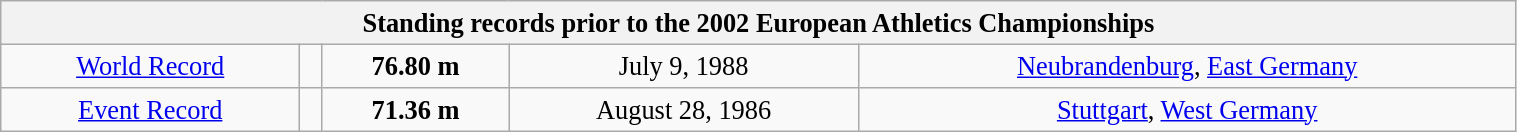<table class="wikitable" style=" text-align:center; font-size:110%;" width="80%">
<tr>
<th colspan="5">Standing records prior to the 2002 European Athletics Championships</th>
</tr>
<tr>
<td><a href='#'>World Record</a></td>
<td></td>
<td><strong>76.80 m </strong></td>
<td>July 9, 1988</td>
<td> <a href='#'>Neubrandenburg</a>, <a href='#'>East Germany</a></td>
</tr>
<tr>
<td><a href='#'>Event Record</a></td>
<td></td>
<td><strong>71.36 m </strong></td>
<td>August 28, 1986</td>
<td> <a href='#'>Stuttgart</a>, <a href='#'>West Germany</a></td>
</tr>
</table>
